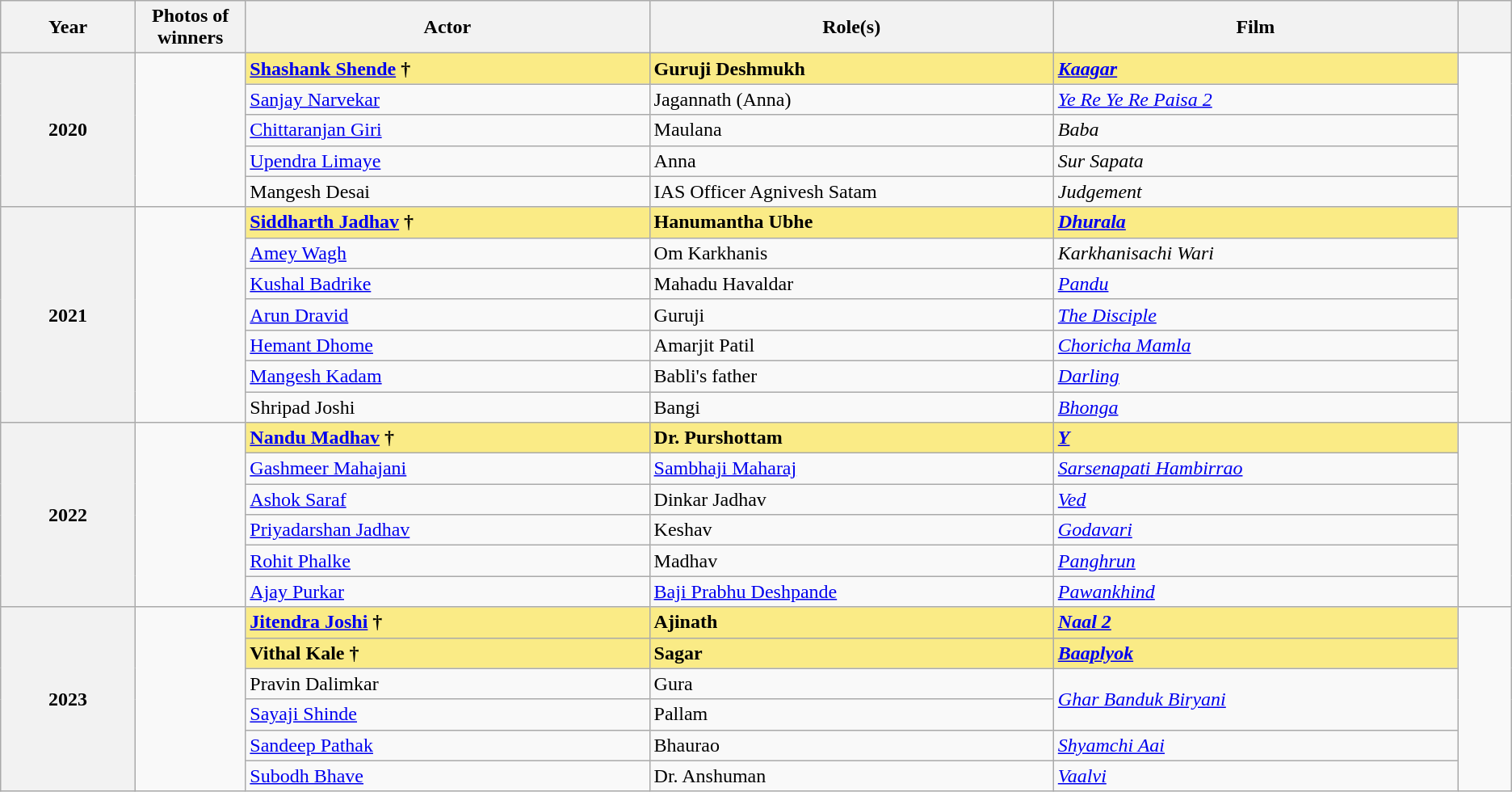<table class="wikitable sortable" style="text-align:left;">
<tr>
<th scope="col" style="width:5%; text-align:center;">Year</th>
<th scope="col" style="width:3%;text-align:center;">Photos of winners</th>
<th scope="col" style="width:15%;text-align:center;">Actor</th>
<th scope="col" style="width:15%;text-align:center;">Role(s)</th>
<th scope="col" style="width:15%;text-align:center;">Film</th>
<th scope="col" style="width:2%;" class="unsortable"></th>
</tr>
<tr>
<th scope="row" rowspan=5 style="text-align:center">2020</th>
<td rowspan=5 style="text-align:center"></td>
<td style="background:#FAEB86;"><strong><a href='#'>Shashank Shende</a> †</strong></td>
<td style="background:#FAEB86;"><strong> Guruji Deshmukh</strong></td>
<td style="background:#FAEB86;"><strong><em><a href='#'>Kaagar</a></em></strong></td>
<td rowspan=5></td>
</tr>
<tr>
<td><a href='#'>Sanjay Narvekar</a></td>
<td>Jagannath (Anna)</td>
<td><em><a href='#'>Ye Re Ye Re Paisa 2</a></em></td>
</tr>
<tr>
<td><a href='#'>Chittaranjan Giri</a></td>
<td>Maulana</td>
<td><em>Baba</em></td>
</tr>
<tr>
<td><a href='#'>Upendra Limaye</a></td>
<td>Anna</td>
<td><em>Sur Sapata</em></td>
</tr>
<tr>
<td>Mangesh Desai</td>
<td>IAS Officer Agnivesh Satam</td>
<td><em>Judgement</em></td>
</tr>
<tr>
<th scope="row" rowspan=7 style="text-align:center">2021</th>
<td rowspan=7 style="text-align:center"></td>
<td style="background:#FAEB86;"><strong><a href='#'>Siddharth Jadhav</a> †</strong></td>
<td style="background:#FAEB86;"><strong>Hanumantha Ubhe</strong></td>
<td style="background:#FAEB86;"><strong><em><a href='#'>Dhurala</a></em></strong></td>
<td rowspan=7></td>
</tr>
<tr>
<td><a href='#'>Amey Wagh</a></td>
<td>Om Karkhanis</td>
<td><em>Karkhanisachi Wari</em></td>
</tr>
<tr>
<td><a href='#'>Kushal Badrike</a></td>
<td>Mahadu Havaldar</td>
<td><em><a href='#'>Pandu</a></em></td>
</tr>
<tr>
<td><a href='#'>Arun Dravid</a></td>
<td>Guruji</td>
<td><em><a href='#'>The Disciple</a></em></td>
</tr>
<tr>
<td><a href='#'>Hemant Dhome</a></td>
<td>Amarjit Patil</td>
<td><em><a href='#'>Choricha Mamla</a></em></td>
</tr>
<tr>
<td><a href='#'>Mangesh Kadam</a></td>
<td>Babli's father</td>
<td><em><a href='#'>Darling</a></em></td>
</tr>
<tr>
<td>Shripad Joshi</td>
<td>Bangi</td>
<td><em><a href='#'>Bhonga</a></em></td>
</tr>
<tr>
<th scope="row" rowspan=6 style="text-align:center">2022</th>
<td rowspan=6 style="text-align:center"></td>
<td style="background:#FAEB86;"><strong><a href='#'>Nandu Madhav</a> †</strong></td>
<td style="background:#FAEB86;"><strong>Dr. Purshottam  </strong></td>
<td style="background:#FAEB86;"><strong><em><a href='#'>Y</a></em></strong></td>
<td rowspan=6></td>
</tr>
<tr>
<td><a href='#'>Gashmeer Mahajani</a></td>
<td><a href='#'>Sambhaji Maharaj</a></td>
<td><em><a href='#'>Sarsenapati Hambirrao</a></em></td>
</tr>
<tr>
<td><a href='#'>Ashok Saraf</a></td>
<td>Dinkar Jadhav</td>
<td><em><a href='#'>Ved</a></em></td>
</tr>
<tr>
<td><a href='#'>Priyadarshan Jadhav</a></td>
<td>Keshav</td>
<td><em><a href='#'>Godavari</a></em></td>
</tr>
<tr>
<td><a href='#'>Rohit Phalke</a></td>
<td>Madhav</td>
<td><em><a href='#'>Panghrun</a></em></td>
</tr>
<tr>
<td><a href='#'>Ajay Purkar</a></td>
<td><a href='#'>Baji Prabhu Deshpande</a></td>
<td><em><a href='#'>Pawankhind</a></em></td>
</tr>
<tr>
<th scope="row" rowspan=6 style="text-align:center">2023</th>
<td rowspan=6 style="text-align:center"></td>
<td style="background:#FAEB86;"><strong><a href='#'>Jitendra Joshi</a> †</strong></td>
<td style="background:#FAEB86;"><strong>Ajinath</strong></td>
<td style="background:#FAEB86;"><strong><em><a href='#'>Naal 2</a></em></strong></td>
<td rowspan=6></td>
</tr>
<tr>
<td style="background:#FAEB86;"><strong>Vithal Kale †</strong></td>
<td style="background:#FAEB86;"><strong>Sagar</strong></td>
<td style="background:#FAEB86;"><strong><em><a href='#'>Baaplyok</a></em></strong></td>
</tr>
<tr>
<td>Pravin Dalimkar</td>
<td>Gura</td>
<td rowspan="2"><em><a href='#'>Ghar Banduk Biryani</a></em></td>
</tr>
<tr>
<td><a href='#'>Sayaji Shinde</a></td>
<td>Pallam</td>
</tr>
<tr>
<td><a href='#'>Sandeep Pathak</a></td>
<td>Bhaurao</td>
<td><em><a href='#'>Shyamchi Aai</a></em></td>
</tr>
<tr>
<td><a href='#'>Subodh Bhave</a></td>
<td>Dr. Anshuman</td>
<td><em><a href='#'>Vaalvi</a></em></td>
</tr>
</table>
